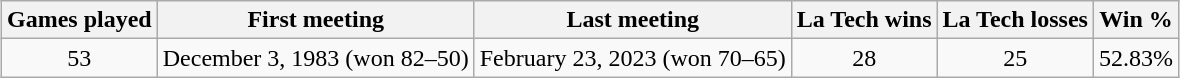<table class="wikitable" style="margin:1em auto;">
<tr>
<th>Games played</th>
<th>First meeting</th>
<th>Last meeting</th>
<th>La Tech wins</th>
<th>La Tech losses</th>
<th>Win %</th>
</tr>
<tr style="text-align:center;">
<td>53</td>
<td>December 3, 1983 (won 82–50)</td>
<td>February 23, 2023 (won 70–65)</td>
<td>28</td>
<td>25</td>
<td>52.83%</td>
</tr>
</table>
